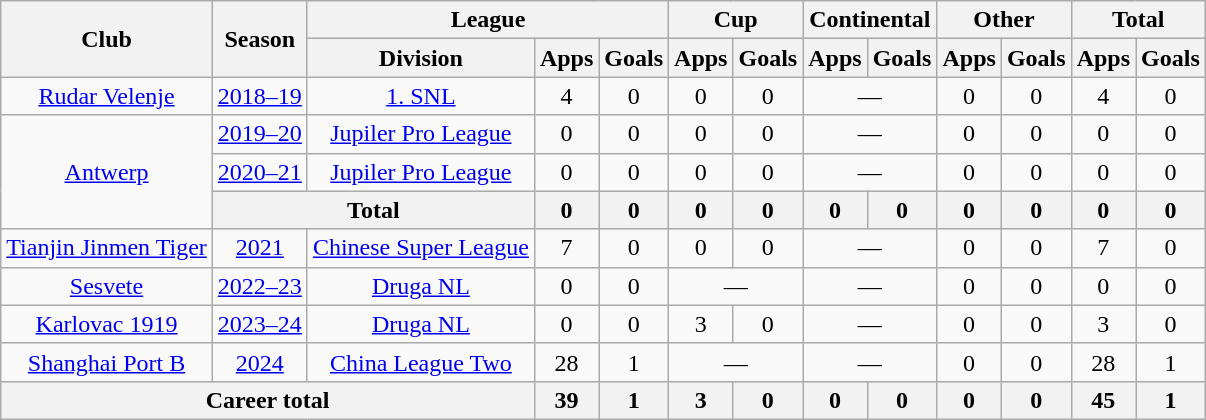<table class="wikitable" style="text-align: center">
<tr>
<th rowspan="2">Club</th>
<th rowspan="2">Season</th>
<th colspan="3">League</th>
<th colspan="2">Cup</th>
<th colspan="2">Continental</th>
<th colspan="2">Other</th>
<th colspan="2">Total</th>
</tr>
<tr>
<th>Division</th>
<th>Apps</th>
<th>Goals</th>
<th>Apps</th>
<th>Goals</th>
<th>Apps</th>
<th>Goals</th>
<th>Apps</th>
<th>Goals</th>
<th>Apps</th>
<th>Goals</th>
</tr>
<tr>
<td><a href='#'>Rudar Velenje</a></td>
<td><a href='#'>2018–19</a></td>
<td><a href='#'>1. SNL</a></td>
<td>4</td>
<td>0</td>
<td>0</td>
<td>0</td>
<td colspan="2">—</td>
<td>0</td>
<td>0</td>
<td>4</td>
<td>0</td>
</tr>
<tr>
<td rowspan="3"><a href='#'>Antwerp</a></td>
<td><a href='#'>2019–20</a></td>
<td><a href='#'>Jupiler Pro League</a></td>
<td>0</td>
<td>0</td>
<td>0</td>
<td>0</td>
<td colspan="2">—</td>
<td>0</td>
<td>0</td>
<td>0</td>
<td>0</td>
</tr>
<tr>
<td><a href='#'>2020–21</a></td>
<td><a href='#'>Jupiler Pro League</a></td>
<td>0</td>
<td>0</td>
<td>0</td>
<td>0</td>
<td colspan="2">—</td>
<td>0</td>
<td>0</td>
<td>0</td>
<td>0</td>
</tr>
<tr>
<th colspan=2>Total</th>
<th>0</th>
<th>0</th>
<th>0</th>
<th>0</th>
<th>0</th>
<th>0</th>
<th>0</th>
<th>0</th>
<th>0</th>
<th>0</th>
</tr>
<tr>
<td><a href='#'>Tianjin Jinmen Tiger</a></td>
<td><a href='#'>2021</a></td>
<td><a href='#'>Chinese Super League</a></td>
<td>7</td>
<td>0</td>
<td>0</td>
<td>0</td>
<td colspan="2">—</td>
<td>0</td>
<td>0</td>
<td>7</td>
<td>0</td>
</tr>
<tr>
<td><a href='#'>Sesvete</a></td>
<td><a href='#'>2022–23</a></td>
<td><a href='#'>Druga NL</a></td>
<td>0</td>
<td>0</td>
<td colspan="2">—</td>
<td colspan="2">—</td>
<td>0</td>
<td>0</td>
<td>0</td>
<td>0</td>
</tr>
<tr>
<td><a href='#'>Karlovac 1919</a></td>
<td><a href='#'>2023–24</a></td>
<td><a href='#'>Druga NL</a></td>
<td>0</td>
<td>0</td>
<td>3</td>
<td>0</td>
<td colspan="2">—</td>
<td>0</td>
<td>0</td>
<td>3</td>
<td>0</td>
</tr>
<tr>
<td><a href='#'>Shanghai Port B</a></td>
<td><a href='#'>2024</a></td>
<td><a href='#'>China League Two</a></td>
<td>28</td>
<td>1</td>
<td colspan="2">—</td>
<td colspan="2">—</td>
<td>0</td>
<td>0</td>
<td>28</td>
<td>1</td>
</tr>
<tr>
<th colspan=3>Career total</th>
<th>39</th>
<th>1</th>
<th>3</th>
<th>0</th>
<th>0</th>
<th>0</th>
<th>0</th>
<th>0</th>
<th>45</th>
<th>1</th>
</tr>
</table>
